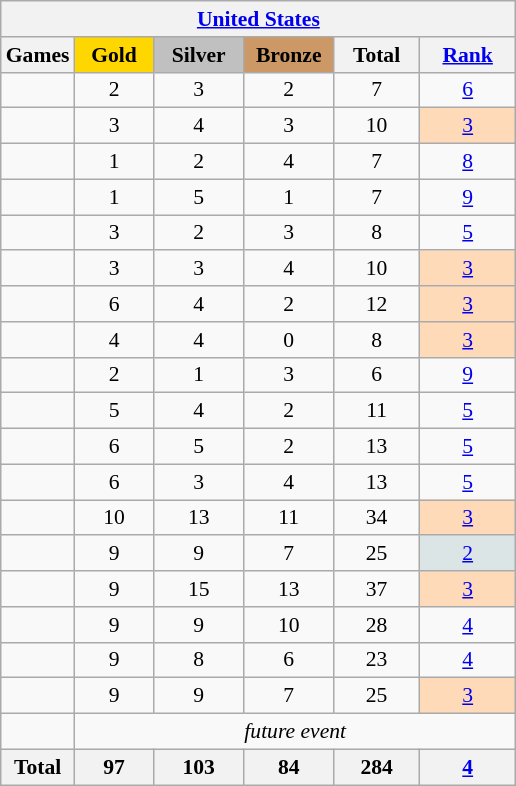<table class="wikitable" style="text-align:center; font-size:90%;">
<tr>
<th colspan=8> <a href='#'>United States</a></th>
</tr>
<tr>
<th>Games</th>
<td style="background:gold; width:3.2em; font-weight:bold;">Gold</td>
<td style="background:silver; width:3.7em; font-weight:bold;">Silver</td>
<td style="background:#c96; width:3.7em; font-weight:bold;">Bronze</td>
<th style="width:3.5em; font-weight:bold;">Total</th>
<th style="width:4em; font-weight:bold;"><a href='#'>Rank</a></th>
</tr>
<tr>
<td align=left></td>
<td>2</td>
<td>3</td>
<td>2</td>
<td>7</td>
<td><a href='#'>6</a></td>
</tr>
<tr>
<td align=left></td>
<td>3</td>
<td>4</td>
<td>3</td>
<td>10</td>
<td style="background:#ffdab9;"><a href='#'>3</a></td>
</tr>
<tr>
<td align=left></td>
<td>1</td>
<td>2</td>
<td>4</td>
<td>7</td>
<td><a href='#'>8</a></td>
</tr>
<tr>
<td align=left></td>
<td>1</td>
<td>5</td>
<td>1</td>
<td>7</td>
<td><a href='#'>9</a></td>
</tr>
<tr>
<td align=left></td>
<td>3</td>
<td>2</td>
<td>3</td>
<td>8</td>
<td><a href='#'>5</a></td>
</tr>
<tr>
<td align=left></td>
<td>3</td>
<td>3</td>
<td>4</td>
<td>10</td>
<td style="background:#ffdab9;"><a href='#'>3</a></td>
</tr>
<tr>
<td align=left></td>
<td>6</td>
<td>4</td>
<td>2</td>
<td>12</td>
<td style="background:#ffdab9;"><a href='#'>3</a></td>
</tr>
<tr>
<td align=left></td>
<td>4</td>
<td>4</td>
<td>0</td>
<td>8</td>
<td style="background:#ffdab9;"><a href='#'>3</a></td>
</tr>
<tr>
<td align=left></td>
<td>2</td>
<td>1</td>
<td>3</td>
<td>6</td>
<td><a href='#'>9</a></td>
</tr>
<tr>
<td align=left></td>
<td>5</td>
<td>4</td>
<td>2</td>
<td>11</td>
<td><a href='#'>5</a></td>
</tr>
<tr>
<td align=left></td>
<td>6</td>
<td>5</td>
<td>2</td>
<td>13</td>
<td><a href='#'>5</a></td>
</tr>
<tr>
<td align=left></td>
<td>6</td>
<td>3</td>
<td>4</td>
<td>13</td>
<td><a href='#'>5</a></td>
</tr>
<tr>
<td align=left></td>
<td>10</td>
<td>13</td>
<td>11</td>
<td>34</td>
<td style="background:#ffdab9;"><a href='#'>3</a></td>
</tr>
<tr>
<td align=left></td>
<td>9</td>
<td>9</td>
<td>7</td>
<td>25</td>
<td style="background:#dce5e5;"><a href='#'>2</a></td>
</tr>
<tr>
<td align=left></td>
<td>9</td>
<td>15</td>
<td>13</td>
<td>37</td>
<td style="background:#ffdab9;"><a href='#'>3</a></td>
</tr>
<tr>
<td align=left></td>
<td>9</td>
<td>9</td>
<td>10</td>
<td>28</td>
<td><a href='#'>4</a></td>
</tr>
<tr>
<td align=left></td>
<td>9</td>
<td>8</td>
<td>6</td>
<td>23</td>
<td><a href='#'>4</a></td>
</tr>
<tr>
<td align=left></td>
<td>9</td>
<td>9</td>
<td>7</td>
<td>25</td>
<td style="background:#ffdab9;"><a href='#'>3</a></td>
</tr>
<tr>
<td align=left></td>
<td colspan=8><em>future event</em></td>
</tr>
<tr>
<th>Total</th>
<th>97</th>
<th>103</th>
<th>84</th>
<th>284</th>
<th><a href='#'>4</a></th>
</tr>
</table>
